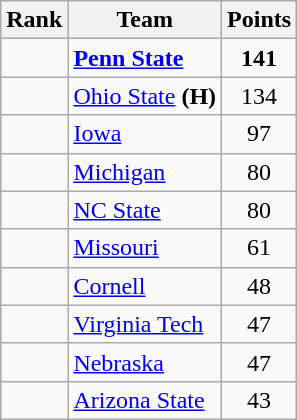<table class="wikitable sortable" style="text-align:center">
<tr>
<th>Rank</th>
<th>Team</th>
<th>Points</th>
</tr>
<tr>
<td></td>
<td align="left"><strong><a href='#'>Penn State</a></strong></td>
<td><strong>141</strong></td>
</tr>
<tr>
<td></td>
<td align="left"><a href='#'>Ohio State</a> <strong>(H)</strong></td>
<td>134</td>
</tr>
<tr>
<td></td>
<td align="left"><a href='#'>Iowa</a></td>
<td>97</td>
</tr>
<tr>
<td></td>
<td align="left"><a href='#'>Michigan</a></td>
<td>80</td>
</tr>
<tr>
<td></td>
<td align="left"><a href='#'>NC State</a></td>
<td>80</td>
</tr>
<tr>
<td></td>
<td align="left"><a href='#'>Missouri</a></td>
<td>61</td>
</tr>
<tr>
<td></td>
<td align="left"><a href='#'>Cornell</a></td>
<td>48</td>
</tr>
<tr>
<td></td>
<td align="left"><a href='#'>Virginia Tech</a></td>
<td>47</td>
</tr>
<tr>
<td></td>
<td align="left"><a href='#'>Nebraska</a></td>
<td>47</td>
</tr>
<tr>
<td></td>
<td align="left"><a href='#'>Arizona State</a></td>
<td>43</td>
</tr>
</table>
